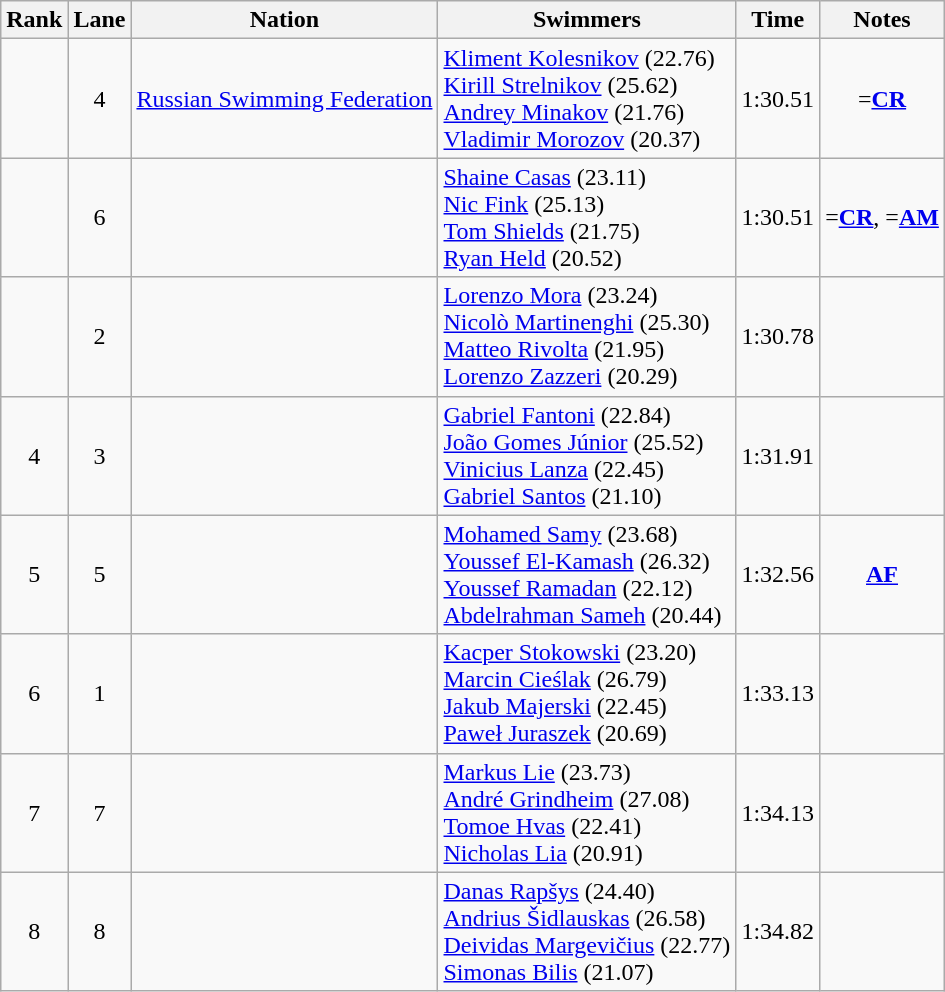<table class="wikitable sortable" style="text-align:center">
<tr>
<th>Rank</th>
<th>Lane</th>
<th>Nation</th>
<th>Swimmers</th>
<th>Time</th>
<th>Notes</th>
</tr>
<tr>
<td></td>
<td>4</td>
<td align=left><a href='#'>Russian Swimming Federation</a></td>
<td align=left><a href='#'>Kliment Kolesnikov</a> (22.76)<br><a href='#'>Kirill Strelnikov</a> (25.62)<br><a href='#'>Andrey Minakov</a> (21.76)<br><a href='#'>Vladimir Morozov</a> (20.37)</td>
<td>1:30.51</td>
<td>=<strong><a href='#'>CR</a></strong></td>
</tr>
<tr>
<td></td>
<td>6</td>
<td align=left></td>
<td align=left><a href='#'>Shaine Casas</a> (23.11)<br><a href='#'>Nic Fink</a> (25.13)<br><a href='#'>Tom Shields</a> (21.75)<br><a href='#'>Ryan Held</a> (20.52)</td>
<td>1:30.51</td>
<td>=<strong><a href='#'>CR</a></strong>, =<strong><a href='#'>AM</a></strong></td>
</tr>
<tr>
<td></td>
<td>2</td>
<td align=left></td>
<td align=left><a href='#'>Lorenzo Mora</a> (23.24)<br><a href='#'>Nicolò Martinenghi</a> (25.30)<br><a href='#'>Matteo Rivolta</a> (21.95)<br><a href='#'>Lorenzo Zazzeri</a> (20.29)</td>
<td>1:30.78</td>
<td></td>
</tr>
<tr>
<td>4</td>
<td>3</td>
<td align=left></td>
<td align=left><a href='#'>Gabriel Fantoni</a> (22.84)<br><a href='#'>João Gomes Júnior</a> (25.52)<br><a href='#'>Vinicius Lanza</a> (22.45)<br><a href='#'>Gabriel Santos</a> (21.10)</td>
<td>1:31.91</td>
<td></td>
</tr>
<tr>
<td>5</td>
<td>5</td>
<td align=left></td>
<td align=left><a href='#'>Mohamed Samy</a> (23.68)<br><a href='#'>Youssef El-Kamash</a> (26.32)<br><a href='#'>Youssef Ramadan</a> (22.12)<br><a href='#'>Abdelrahman Sameh</a> (20.44)</td>
<td>1:32.56</td>
<td><strong><a href='#'>AF</a></strong></td>
</tr>
<tr>
<td>6</td>
<td>1</td>
<td align=left></td>
<td align=left><a href='#'>Kacper Stokowski</a> (23.20)<br><a href='#'>Marcin Cieślak</a> (26.79)<br><a href='#'>Jakub Majerski</a> (22.45)<br><a href='#'>Paweł Juraszek</a> (20.69)</td>
<td>1:33.13</td>
<td></td>
</tr>
<tr>
<td>7</td>
<td>7</td>
<td align=left></td>
<td align=left><a href='#'>Markus Lie</a> (23.73)<br><a href='#'>André Grindheim</a> (27.08)<br><a href='#'>Tomoe Hvas</a> (22.41)<br><a href='#'>Nicholas Lia</a> (20.91)</td>
<td>1:34.13</td>
<td></td>
</tr>
<tr>
<td>8</td>
<td>8</td>
<td align=left></td>
<td align=left><a href='#'>Danas Rapšys</a> (24.40)<br><a href='#'>Andrius Šidlauskas</a> (26.58)<br><a href='#'>Deividas Margevičius</a> (22.77)<br><a href='#'>Simonas Bilis</a> (21.07)</td>
<td>1:34.82</td>
<td></td>
</tr>
</table>
